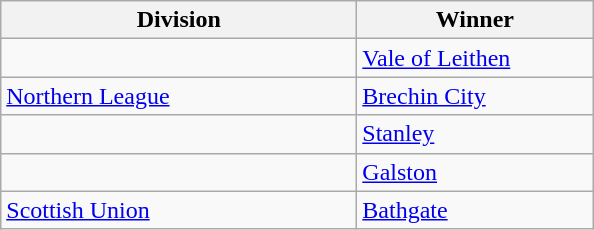<table class="wikitable">
<tr>
<th width=230>Division</th>
<th width=150>Winner</th>
</tr>
<tr>
<td></td>
<td><a href='#'>Vale of Leithen</a></td>
</tr>
<tr>
<td><a href='#'>Northern League</a></td>
<td><a href='#'>Brechin City</a></td>
</tr>
<tr>
<td></td>
<td><a href='#'>Stanley</a></td>
</tr>
<tr>
<td></td>
<td><a href='#'>Galston</a></td>
</tr>
<tr>
<td><a href='#'>Scottish Union</a></td>
<td><a href='#'>Bathgate</a></td>
</tr>
</table>
